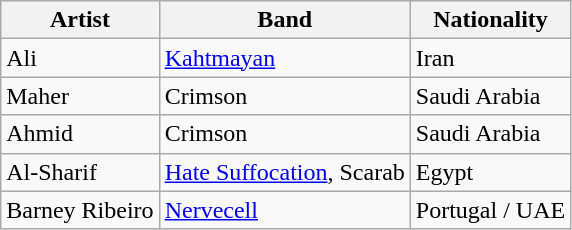<table class="wikitable">
<tr>
<th>Artist</th>
<th>Band</th>
<th>Nationality</th>
</tr>
<tr>
<td>Ali</td>
<td><a href='#'>Kahtmayan</a></td>
<td>Iran</td>
</tr>
<tr>
<td>Maher</td>
<td>Crimson</td>
<td>Saudi Arabia</td>
</tr>
<tr>
<td>Ahmid</td>
<td>Crimson</td>
<td>Saudi Arabia</td>
</tr>
<tr>
<td>Al-Sharif</td>
<td><a href='#'>Hate Suffocation</a>, Scarab</td>
<td>Egypt</td>
</tr>
<tr>
<td>Barney Ribeiro</td>
<td><a href='#'>Nervecell</a></td>
<td>Portugal / UAE</td>
</tr>
</table>
